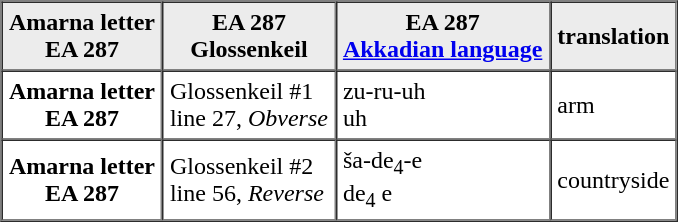<table cellspacing=0 cellpadding=4 border=1>
<tr bgcolor="#ececec" style="text-align:center;">
<th>Amarna letter<br>EA 287</th>
<th>EA 287 <br>Glossenkeil</th>
<th>EA 287 <br><a href='#'>Akkadian language</a></th>
<th>translation</th>
</tr>
<tr>
<th>Amarna letter<br>EA 287</th>
<td>Glossenkeil #1  <br> line 27, <em>Obverse</em></td>
<td>zu-ru-uh <br>   uh</td>
<td>arm</td>
</tr>
<tr>
<th>Amarna letter<br>EA 287</th>
<td>Glossenkeil #2  <br> line 56, <em>Reverse</em></td>
<td>ša-de<sub>4</sub>-e <br>  de<sub>4</sub> e</td>
<td>countryside</td>
</tr>
<tr>
</tr>
</table>
